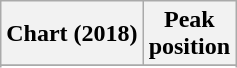<table class="wikitable sortable plainrowheaders" style="text-align:center">
<tr>
<th scope="col">Chart (2018)</th>
<th scope="col">Peak<br> position</th>
</tr>
<tr>
</tr>
<tr>
</tr>
<tr>
</tr>
</table>
